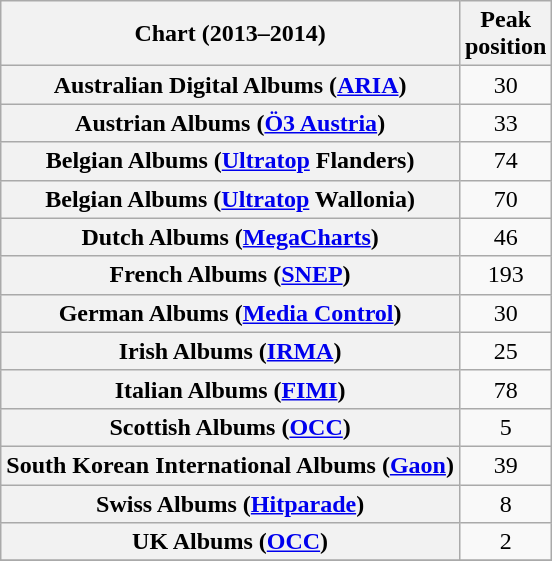<table class="wikitable plainrowheaders sortable" style="text-align:center;">
<tr>
<th scope="col">Chart (2013–2014)</th>
<th scope="col">Peak<br>position</th>
</tr>
<tr>
<th scope="row">Australian Digital Albums (<a href='#'>ARIA</a>)</th>
<td>30</td>
</tr>
<tr>
<th scope="row">Austrian Albums (<a href='#'>Ö3 Austria</a>)</th>
<td>33</td>
</tr>
<tr>
<th scope="row">Belgian Albums (<a href='#'>Ultratop</a> Flanders)</th>
<td>74</td>
</tr>
<tr>
<th scope="row">Belgian Albums (<a href='#'>Ultratop</a> Wallonia)</th>
<td>70</td>
</tr>
<tr>
<th scope="row">Dutch Albums (<a href='#'>MegaCharts</a>)</th>
<td>46</td>
</tr>
<tr>
<th scope="row">French Albums (<a href='#'>SNEP</a>)</th>
<td>193</td>
</tr>
<tr>
<th scope="row">German Albums (<a href='#'>Media Control</a>)</th>
<td>30</td>
</tr>
<tr>
<th scope="row">Irish Albums (<a href='#'>IRMA</a>)</th>
<td>25</td>
</tr>
<tr>
<th scope="row">Italian Albums (<a href='#'>FIMI</a>)</th>
<td>78</td>
</tr>
<tr>
<th scope="row">Scottish Albums (<a href='#'>OCC</a>)</th>
<td>5</td>
</tr>
<tr>
<th scope="row">South Korean International Albums (<a href='#'>Gaon</a>)</th>
<td>39</td>
</tr>
<tr>
<th scope="row">Swiss Albums (<a href='#'>Hitparade</a>)</th>
<td>8</td>
</tr>
<tr>
<th scope="row">UK Albums (<a href='#'>OCC</a>)</th>
<td>2</td>
</tr>
<tr>
</tr>
</table>
